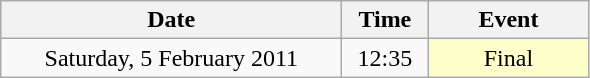<table class = "wikitable" style="text-align:center;">
<tr>
<th width=220>Date</th>
<th width=50>Time</th>
<th width=100>Event</th>
</tr>
<tr>
<td>Saturday, 5 February 2011</td>
<td>12:35</td>
<td bgcolor=ffffcc>Final</td>
</tr>
</table>
